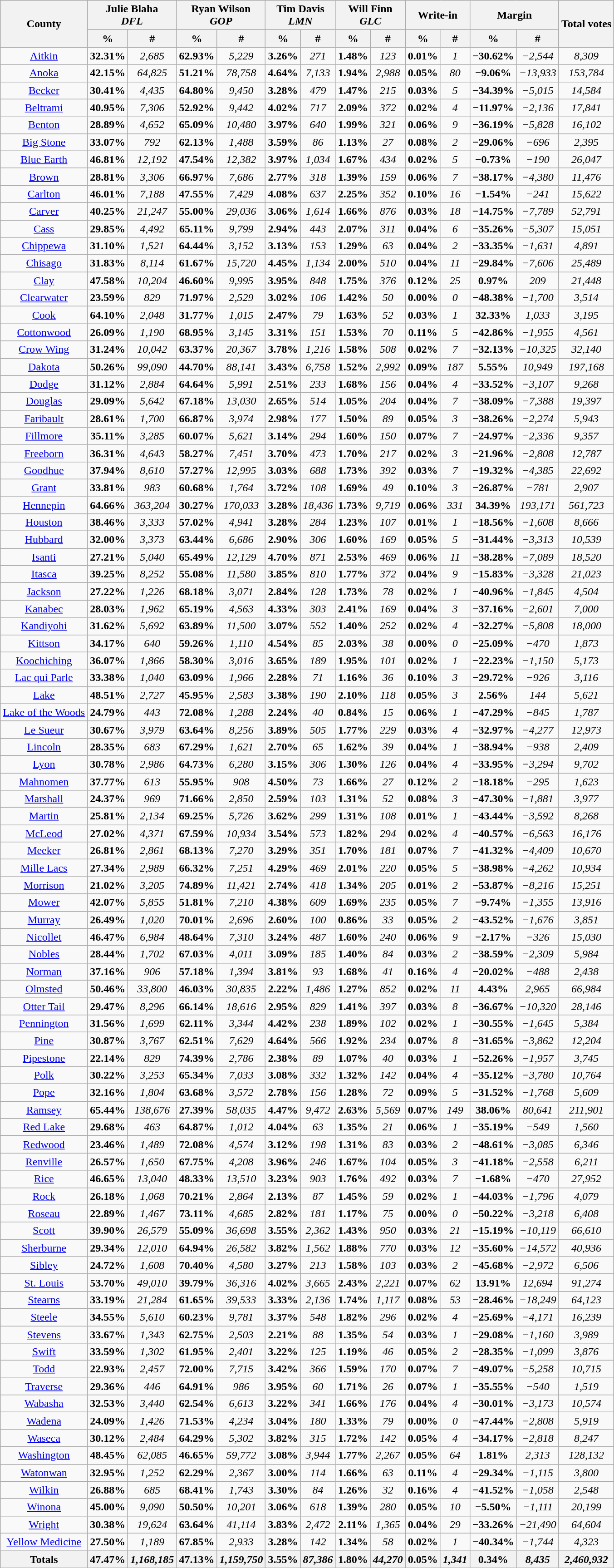<table class="wikitable sortable mw-collapsible">
<tr>
<th rowspan="2">County</th>
<th colspan="2" >Julie Blaha<br><em>DFL</em></th>
<th colspan="2" >Ryan Wilson<br><em>GOP</em></th>
<th colspan="2" >Tim Davis<br><em>LMN</em></th>
<th colspan="2" >Will Finn<br><em>GLC</em></th>
<th colspan="2">Write-in</th>
<th colspan="2">Margin</th>
<th rowspan="2">Total votes</th>
</tr>
<tr>
<th data-sort-type="number" >%</th>
<th data-sort-type="number" >#</th>
<th data-sort-type="number" >%</th>
<th data-sort-type="number" >#</th>
<th data-sort-type="number" >%</th>
<th data-sort-type="number" >#</th>
<th data-sort-type="number" >%</th>
<th data-sort-type="number" >#</th>
<th data-sort-type="number">%</th>
<th data-sort-type="number">#</th>
<th data-sort-type="number">%</th>
<th data-sort-type="number">#</th>
</tr>
<tr style="text-align:center;">
<td><a href='#'>Aitkin</a></td>
<td><strong>32.31%</strong></td>
<td><em>2,685</em></td>
<td><strong>62.93%</strong></td>
<td><em>5,229</em></td>
<td><strong>3.26%</strong></td>
<td><em>271</em></td>
<td><strong>1.48%</strong></td>
<td><em>123</em></td>
<td><strong>0.01%</strong></td>
<td><em>1</em></td>
<td><strong>−30.62%</strong></td>
<td><em>−2,544</em></td>
<td><em>8,309</em></td>
</tr>
<tr style="text-align:center;">
<td><a href='#'>Anoka</a></td>
<td><strong>42.15%</strong></td>
<td><em>64,825</em></td>
<td><strong>51.21%</strong></td>
<td><em>78,758</em></td>
<td><strong>4.64%</strong></td>
<td><em>7,133</em></td>
<td><strong>1.94%</strong></td>
<td><em>2,988</em></td>
<td><strong>0.05%</strong></td>
<td><em>80</em></td>
<td><strong>−9.06%</strong></td>
<td><em>−13,933</em></td>
<td><em>153,784</em></td>
</tr>
<tr style="text-align:center;">
<td><a href='#'>Becker</a></td>
<td><strong>30.41%</strong></td>
<td><em>4,435</em></td>
<td><strong>64.80%</strong></td>
<td><em>9,450</em></td>
<td><strong>3.28%</strong></td>
<td><em>479</em></td>
<td><strong>1.47%</strong></td>
<td><em>215</em></td>
<td><strong>0.03%</strong></td>
<td><em>5</em></td>
<td><strong>−34.39%</strong></td>
<td><em>−5,015</em></td>
<td><em>14,584</em></td>
</tr>
<tr style="text-align:center;">
<td><a href='#'>Beltrami</a></td>
<td><strong>40.95%</strong></td>
<td><em>7,306</em></td>
<td><strong>52.92%</strong></td>
<td><em>9,442</em></td>
<td><strong>4.02%</strong></td>
<td><em>717</em></td>
<td><strong>2.09%</strong></td>
<td><em>372</em></td>
<td><strong>0.02%</strong></td>
<td><em>4</em></td>
<td><strong>−11.97%</strong></td>
<td><em>−2,136</em></td>
<td><em>17,841</em></td>
</tr>
<tr style="text-align:center;">
<td><a href='#'>Benton</a></td>
<td><strong>28.89%</strong></td>
<td><em>4,652</em></td>
<td><strong>65.09%</strong></td>
<td><em>10,480</em></td>
<td><strong>3.97%</strong></td>
<td><em>640</em></td>
<td><strong>1.99%</strong></td>
<td><em>321</em></td>
<td><strong>0.06%</strong></td>
<td><em>9</em></td>
<td><strong>−36.19%</strong></td>
<td><em>−5,828</em></td>
<td><em>16,102</em></td>
</tr>
<tr style="text-align:center;">
<td><a href='#'>Big Stone</a></td>
<td><strong>33.07%</strong></td>
<td><em>792</em></td>
<td><strong>62.13%</strong></td>
<td><em>1,488</em></td>
<td><strong>3.59%</strong></td>
<td><em>86</em></td>
<td><strong>1.13%</strong></td>
<td><em>27</em></td>
<td><strong>0.08%</strong></td>
<td><em>2</em></td>
<td><strong>−29.06%</strong></td>
<td><em>−696</em></td>
<td><em>2,395</em></td>
</tr>
<tr style="text-align:center;">
<td><a href='#'>Blue Earth</a></td>
<td><strong>46.81%</strong></td>
<td><em>12,192</em></td>
<td><strong>47.54%</strong></td>
<td><em>12,382</em></td>
<td><strong>3.97%</strong></td>
<td><em>1,034</em></td>
<td><strong>1.67%</strong></td>
<td><em>434</em></td>
<td><strong>0.02%</strong></td>
<td><em>5</em></td>
<td><strong>−0.73%</strong></td>
<td><em>−190</em></td>
<td><em>26,047</em></td>
</tr>
<tr style="text-align:center;">
<td><a href='#'>Brown</a></td>
<td><strong>28.81%</strong></td>
<td><em>3,306</em></td>
<td><strong>66.97%</strong></td>
<td><em>7,686</em></td>
<td><strong>2.77%</strong></td>
<td><em>318</em></td>
<td><strong>1.39%</strong></td>
<td><em>159</em></td>
<td><strong>0.06%</strong></td>
<td><em>7</em></td>
<td><strong>−38.17%</strong></td>
<td><em>−4,380</em></td>
<td><em>11,476</em></td>
</tr>
<tr style="text-align:center;">
<td><a href='#'>Carlton</a></td>
<td><strong>46.01%</strong></td>
<td><em>7,188</em></td>
<td><strong>47.55%</strong></td>
<td><em>7,429</em></td>
<td><strong>4.08%</strong></td>
<td><em>637</em></td>
<td><strong>2.25%</strong></td>
<td><em>352</em></td>
<td><strong>0.10%</strong></td>
<td><em>16</em></td>
<td><strong>−1.54%</strong></td>
<td><em>−241</em></td>
<td><em>15,622</em></td>
</tr>
<tr style="text-align:center;">
<td><a href='#'>Carver</a></td>
<td><strong>40.25%</strong></td>
<td><em>21,247</em></td>
<td><strong>55.00%</strong></td>
<td><em>29,036</em></td>
<td><strong>3.06%</strong></td>
<td><em>1,614</em></td>
<td><strong>1.66%</strong></td>
<td><em>876</em></td>
<td><strong>0.03%</strong></td>
<td><em>18</em></td>
<td><strong>−14.75%</strong></td>
<td><em>−7,789</em></td>
<td><em>52,791</em></td>
</tr>
<tr style="text-align:center;">
<td><a href='#'>Cass</a></td>
<td><strong>29.85%</strong></td>
<td><em>4,492</em></td>
<td><strong>65.11%</strong></td>
<td><em>9,799</em></td>
<td><strong>2.94%</strong></td>
<td><em>443</em></td>
<td><strong>2.07%</strong></td>
<td><em>311</em></td>
<td><strong>0.04%</strong></td>
<td><em>6</em></td>
<td><strong>−35.26%</strong></td>
<td><em>−5,307</em></td>
<td><em>15,051</em></td>
</tr>
<tr style="text-align:center;">
<td><a href='#'>Chippewa</a></td>
<td><strong>31.10%</strong></td>
<td><em>1,521</em></td>
<td><strong>64.44%</strong></td>
<td><em>3,152</em></td>
<td><strong>3.13%</strong></td>
<td><em>153</em></td>
<td><strong>1.29%</strong></td>
<td><em>63</em></td>
<td><strong>0.04%</strong></td>
<td><em>2</em></td>
<td><strong>−33.35%</strong></td>
<td><em>−1,631</em></td>
<td><em>4,891</em></td>
</tr>
<tr style="text-align:center;">
<td><a href='#'>Chisago</a></td>
<td><strong>31.83%</strong></td>
<td><em>8,114</em></td>
<td><strong>61.67%</strong></td>
<td><em>15,720</em></td>
<td><strong>4.45%</strong></td>
<td><em>1,134</em></td>
<td><strong>2.00%</strong></td>
<td><em>510</em></td>
<td><strong>0.04%</strong></td>
<td><em>11</em></td>
<td><strong>−29.84%</strong></td>
<td><em>−7,606</em></td>
<td><em>25,489</em></td>
</tr>
<tr style="text-align:center;">
<td><a href='#'>Clay</a></td>
<td><strong>47.58%</strong></td>
<td><em>10,204</em></td>
<td><strong>46.60%</strong></td>
<td><em>9,995</em></td>
<td><strong>3.95%</strong></td>
<td><em>848</em></td>
<td><strong>1.75%</strong></td>
<td><em>376</em></td>
<td><strong>0.12%</strong></td>
<td><em>25</em></td>
<td><strong>0.97%</strong></td>
<td><em>209</em></td>
<td><em>21,448</em></td>
</tr>
<tr style="text-align:center;">
<td><a href='#'>Clearwater</a></td>
<td><strong>23.59%</strong></td>
<td><em>829</em></td>
<td><strong>71.97%</strong></td>
<td><em>2,529</em></td>
<td><strong>3.02%</strong></td>
<td><em>106</em></td>
<td><strong>1.42%</strong></td>
<td><em>50</em></td>
<td><strong>0.00%</strong></td>
<td><em>0</em></td>
<td><strong>−48.38%</strong></td>
<td><em>−1,700</em></td>
<td><em>3,514</em></td>
</tr>
<tr style="text-align:center;">
<td><a href='#'>Cook</a></td>
<td><strong>64.10%</strong></td>
<td><em>2,048</em></td>
<td><strong>31.77%</strong></td>
<td><em>1,015</em></td>
<td><strong>2.47%</strong></td>
<td><em>79</em></td>
<td><strong>1.63%</strong></td>
<td><em>52</em></td>
<td><strong>0.03%</strong></td>
<td><em>1</em></td>
<td><strong>32.33%</strong></td>
<td><em>1,033</em></td>
<td><em>3,195</em></td>
</tr>
<tr style="text-align:center;">
<td><a href='#'>Cottonwood</a></td>
<td><strong>26.09%</strong></td>
<td><em>1,190</em></td>
<td><strong>68.95%</strong></td>
<td><em>3,145</em></td>
<td><strong>3.31%</strong></td>
<td><em>151</em></td>
<td><strong>1.53%</strong></td>
<td><em>70</em></td>
<td><strong>0.11%</strong></td>
<td><em>5</em></td>
<td><strong>−42.86%</strong></td>
<td><em>−1,955</em></td>
<td><em>4,561</em></td>
</tr>
<tr style="text-align:center;">
<td><a href='#'>Crow Wing</a></td>
<td><strong>31.24%</strong></td>
<td><em>10,042</em></td>
<td><strong>63.37%</strong></td>
<td><em>20,367</em></td>
<td><strong>3.78%</strong></td>
<td><em>1,216</em></td>
<td><strong>1.58%</strong></td>
<td><em>508</em></td>
<td><strong>0.02%</strong></td>
<td><em>7</em></td>
<td><strong>−32.13%</strong></td>
<td><em>−10,325</em></td>
<td><em>32,140</em></td>
</tr>
<tr style="text-align:center;">
<td><a href='#'>Dakota</a></td>
<td><strong>50.26%</strong></td>
<td><em>99,090</em></td>
<td><strong>44.70%</strong></td>
<td><em>88,141</em></td>
<td><strong>3.43%</strong></td>
<td><em>6,758</em></td>
<td><strong>1.52%</strong></td>
<td><em>2,992</em></td>
<td><strong>0.09%</strong></td>
<td><em>187</em></td>
<td><strong>5.55%</strong></td>
<td><em>10,949</em></td>
<td><em>197,168</em></td>
</tr>
<tr style="text-align:center;">
<td><a href='#'>Dodge</a></td>
<td><strong>31.12%</strong></td>
<td><em>2,884</em></td>
<td><strong>64.64%</strong></td>
<td><em>5,991</em></td>
<td><strong>2.51%</strong></td>
<td><em>233</em></td>
<td><strong>1.68%</strong></td>
<td><em>156</em></td>
<td><strong>0.04%</strong></td>
<td><em>4</em></td>
<td><strong>−33.52%</strong></td>
<td><em>−3,107</em></td>
<td><em>9,268</em></td>
</tr>
<tr style="text-align:center;">
<td><a href='#'>Douglas</a></td>
<td><strong>29.09%</strong></td>
<td><em>5,642</em></td>
<td><strong>67.18%</strong></td>
<td><em>13,030</em></td>
<td><strong>2.65%</strong></td>
<td><em>514</em></td>
<td><strong>1.05%</strong></td>
<td><em>204</em></td>
<td><strong>0.04%</strong></td>
<td><em>7</em></td>
<td><strong>−38.09%</strong></td>
<td><em>−7,388</em></td>
<td><em>19,397</em></td>
</tr>
<tr style="text-align:center;">
<td><a href='#'>Faribault</a></td>
<td><strong>28.61%</strong></td>
<td><em>1,700</em></td>
<td><strong>66.87%</strong></td>
<td><em>3,974</em></td>
<td><strong>2.98%</strong></td>
<td><em>177</em></td>
<td><strong>1.50%</strong></td>
<td><em>89</em></td>
<td><strong>0.05%</strong></td>
<td><em>3</em></td>
<td><strong>−38.26%</strong></td>
<td><em>−2,274</em></td>
<td><em>5,943</em></td>
</tr>
<tr style="text-align:center;">
<td><a href='#'>Fillmore</a></td>
<td><strong>35.11%</strong></td>
<td><em>3,285</em></td>
<td><strong>60.07%</strong></td>
<td><em>5,621</em></td>
<td><strong>3.14%</strong></td>
<td><em>294</em></td>
<td><strong>1.60%</strong></td>
<td><em>150</em></td>
<td><strong>0.07%</strong></td>
<td><em>7</em></td>
<td><strong>−24.97%</strong></td>
<td><em>−2,336</em></td>
<td><em>9,357</em></td>
</tr>
<tr style="text-align:center;">
<td><a href='#'>Freeborn</a></td>
<td><strong>36.31%</strong></td>
<td><em>4,643</em></td>
<td><strong>58.27%</strong></td>
<td><em>7,451</em></td>
<td><strong>3.70%</strong></td>
<td><em>473</em></td>
<td><strong>1.70%</strong></td>
<td><em>217</em></td>
<td><strong>0.02%</strong></td>
<td><em>3</em></td>
<td><strong>−21.96%</strong></td>
<td><em>−2,808</em></td>
<td><em>12,787</em></td>
</tr>
<tr style="text-align:center;">
<td><a href='#'>Goodhue</a></td>
<td><strong>37.94%</strong></td>
<td><em>8,610</em></td>
<td><strong>57.27%</strong></td>
<td><em>12,995</em></td>
<td><strong>3.03%</strong></td>
<td><em>688</em></td>
<td><strong>1.73%</strong></td>
<td><em>392</em></td>
<td><strong>0.03%</strong></td>
<td><em>7</em></td>
<td><strong>−19.32%</strong></td>
<td><em>−4,385</em></td>
<td><em>22,692</em></td>
</tr>
<tr style="text-align:center;">
<td><a href='#'>Grant</a></td>
<td><strong>33.81%</strong></td>
<td><em>983</em></td>
<td><strong>60.68%</strong></td>
<td><em>1,764</em></td>
<td><strong>3.72%</strong></td>
<td><em>108</em></td>
<td><strong>1.69%</strong></td>
<td><em>49</em></td>
<td><strong>0.10%</strong></td>
<td><em>3</em></td>
<td><strong>−26.87%</strong></td>
<td><em>−781</em></td>
<td><em>2,907</em></td>
</tr>
<tr style="text-align:center;">
<td><a href='#'>Hennepin</a></td>
<td><strong>64.66%</strong></td>
<td><em>363,204</em></td>
<td><strong>30.27%</strong></td>
<td><em>170,033</em></td>
<td><strong>3.28%</strong></td>
<td><em>18,436</em></td>
<td><strong>1.73%</strong></td>
<td><em>9,719</em></td>
<td><strong>0.06%</strong></td>
<td><em>331</em></td>
<td><strong>34.39%</strong></td>
<td><em>193,171</em></td>
<td><em>561,723</em></td>
</tr>
<tr style="text-align:center;">
<td><a href='#'>Houston</a></td>
<td><strong>38.46%</strong></td>
<td><em>3,333</em></td>
<td><strong>57.02%</strong></td>
<td><em>4,941</em></td>
<td><strong>3.28%</strong></td>
<td><em>284</em></td>
<td><strong>1.23%</strong></td>
<td><em>107</em></td>
<td><strong>0.01%</strong></td>
<td><em>1</em></td>
<td><strong>−18.56%</strong></td>
<td><em>−1,608</em></td>
<td><em>8,666</em></td>
</tr>
<tr style="text-align:center;">
<td><a href='#'>Hubbard</a></td>
<td><strong>32.00%</strong></td>
<td><em>3,373</em></td>
<td><strong>63.44%</strong></td>
<td><em>6,686</em></td>
<td><strong>2.90%</strong></td>
<td><em>306</em></td>
<td><strong>1.60%</strong></td>
<td><em>169</em></td>
<td><strong>0.05%</strong></td>
<td><em>5</em></td>
<td><strong>−31.44%</strong></td>
<td><em>−3,313</em></td>
<td><em>10,539</em></td>
</tr>
<tr style="text-align:center;">
<td><a href='#'>Isanti</a></td>
<td><strong>27.21%</strong></td>
<td><em>5,040</em></td>
<td><strong>65.49%</strong></td>
<td><em>12,129</em></td>
<td><strong>4.70%</strong></td>
<td><em>871</em></td>
<td><strong>2.53%</strong></td>
<td><em>469</em></td>
<td><strong>0.06%</strong></td>
<td><em>11</em></td>
<td><strong>−38.28%</strong></td>
<td><em>−7,089</em></td>
<td><em>18,520</em></td>
</tr>
<tr style="text-align:center;">
<td><a href='#'>Itasca</a></td>
<td><strong>39.25%</strong></td>
<td><em>8,252</em></td>
<td><strong>55.08%</strong></td>
<td><em>11,580</em></td>
<td><strong>3.85%</strong></td>
<td><em>810</em></td>
<td><strong>1.77%</strong></td>
<td><em>372</em></td>
<td><strong>0.04%</strong></td>
<td><em>9</em></td>
<td><strong>−15.83%</strong></td>
<td><em>−3,328</em></td>
<td><em>21,023</em></td>
</tr>
<tr style="text-align:center;">
<td><a href='#'>Jackson</a></td>
<td><strong>27.22%</strong></td>
<td><em>1,226</em></td>
<td><strong>68.18%</strong></td>
<td><em>3,071</em></td>
<td><strong>2.84%</strong></td>
<td><em>128</em></td>
<td><strong>1.73%</strong></td>
<td><em>78</em></td>
<td><strong>0.02%</strong></td>
<td><em>1</em></td>
<td><strong>−40.96%</strong></td>
<td><em>−1,845</em></td>
<td><em>4,504</em></td>
</tr>
<tr style="text-align:center;">
<td><a href='#'>Kanabec</a></td>
<td><strong>28.03%</strong></td>
<td><em>1,962</em></td>
<td><strong>65.19%</strong></td>
<td><em>4,563</em></td>
<td><strong>4.33%</strong></td>
<td><em>303</em></td>
<td><strong>2.41%</strong></td>
<td><em>169</em></td>
<td><strong>0.04%</strong></td>
<td><em>3</em></td>
<td><strong>−37.16%</strong></td>
<td><em>−2,601</em></td>
<td><em>7,000</em></td>
</tr>
<tr style="text-align:center;">
<td><a href='#'>Kandiyohi</a></td>
<td><strong>31.62%</strong></td>
<td><em>5,692</em></td>
<td><strong>63.89%</strong></td>
<td><em>11,500</em></td>
<td><strong>3.07%</strong></td>
<td><em>552</em></td>
<td><strong>1.40%</strong></td>
<td><em>252</em></td>
<td><strong>0.02%</strong></td>
<td><em>4</em></td>
<td><strong>−32.27%</strong></td>
<td><em>−5,808</em></td>
<td><em>18,000</em></td>
</tr>
<tr style="text-align:center;">
<td><a href='#'>Kittson</a></td>
<td><strong>34.17%</strong></td>
<td><em>640</em></td>
<td><strong>59.26%</strong></td>
<td><em>1,110</em></td>
<td><strong>4.54%</strong></td>
<td><em>85</em></td>
<td><strong>2.03%</strong></td>
<td><em>38</em></td>
<td><strong>0.00%</strong></td>
<td><em>0</em></td>
<td><strong>−25.09%</strong></td>
<td><em>−470</em></td>
<td><em>1,873</em></td>
</tr>
<tr style="text-align:center;">
<td><a href='#'>Koochiching</a></td>
<td><strong>36.07%</strong></td>
<td><em>1,866</em></td>
<td><strong>58.30%</strong></td>
<td><em>3,016</em></td>
<td><strong>3.65%</strong></td>
<td><em>189</em></td>
<td><strong>1.95%</strong></td>
<td><em>101</em></td>
<td><strong>0.02%</strong></td>
<td><em>1</em></td>
<td><strong>−22.23%</strong></td>
<td><em>−1,150</em></td>
<td><em>5,173</em></td>
</tr>
<tr style="text-align:center;">
<td><a href='#'>Lac qui Parle</a></td>
<td><strong>33.38%</strong></td>
<td><em>1,040</em></td>
<td><strong>63.09%</strong></td>
<td><em>1,966</em></td>
<td><strong>2.28%</strong></td>
<td><em>71</em></td>
<td><strong>1.16%</strong></td>
<td><em>36</em></td>
<td><strong>0.10%</strong></td>
<td><em>3</em></td>
<td><strong>−29.72%</strong></td>
<td><em>−926</em></td>
<td><em>3,116</em></td>
</tr>
<tr style="text-align:center;">
<td><a href='#'>Lake</a></td>
<td><strong>48.51%</strong></td>
<td><em>2,727</em></td>
<td><strong>45.95%</strong></td>
<td><em>2,583</em></td>
<td><strong>3.38%</strong></td>
<td><em>190</em></td>
<td><strong>2.10%</strong></td>
<td><em>118</em></td>
<td><strong>0.05%</strong></td>
<td><em>3</em></td>
<td><strong>2.56%</strong></td>
<td><em>144</em></td>
<td><em>5,621</em></td>
</tr>
<tr style="text-align:center;">
<td><a href='#'>Lake of the Woods</a></td>
<td><strong>24.79%</strong></td>
<td><em>443</em></td>
<td><strong>72.08%</strong></td>
<td><em>1,288</em></td>
<td><strong>2.24%</strong></td>
<td><em>40</em></td>
<td><strong>0.84%</strong></td>
<td><em>15</em></td>
<td><strong>0.06%</strong></td>
<td><em>1</em></td>
<td><strong>−47.29%</strong></td>
<td><em>−845</em></td>
<td><em>1,787</em></td>
</tr>
<tr style="text-align:center;">
<td><a href='#'>Le Sueur</a></td>
<td><strong>30.67%</strong></td>
<td><em>3,979</em></td>
<td><strong>63.64%</strong></td>
<td><em>8,256</em></td>
<td><strong>3.89%</strong></td>
<td><em>505</em></td>
<td><strong>1.77%</strong></td>
<td><em>229</em></td>
<td><strong>0.03%</strong></td>
<td><em>4</em></td>
<td><strong>−32.97%</strong></td>
<td><em>−4,277</em></td>
<td><em>12,973</em></td>
</tr>
<tr style="text-align:center;">
<td><a href='#'>Lincoln</a></td>
<td><strong>28.35%</strong></td>
<td><em>683</em></td>
<td><strong>67.29%</strong></td>
<td><em>1,621</em></td>
<td><strong>2.70%</strong></td>
<td><em>65</em></td>
<td><strong>1.62%</strong></td>
<td><em>39</em></td>
<td><strong>0.04%</strong></td>
<td><em>1</em></td>
<td><strong>−38.94%</strong></td>
<td><em>−938</em></td>
<td><em>2,409</em></td>
</tr>
<tr style="text-align:center;">
<td><a href='#'>Lyon</a></td>
<td><strong>30.78%</strong></td>
<td><em>2,986</em></td>
<td><strong>64.73%</strong></td>
<td><em>6,280</em></td>
<td><strong>3.15%</strong></td>
<td><em>306</em></td>
<td><strong>1.30%</strong></td>
<td><em>126</em></td>
<td><strong>0.04%</strong></td>
<td><em>4</em></td>
<td><strong>−33.95%</strong></td>
<td><em>−3,294</em></td>
<td><em>9,702</em></td>
</tr>
<tr style="text-align:center;">
<td><a href='#'>Mahnomen</a></td>
<td><strong>37.77%</strong></td>
<td><em>613</em></td>
<td><strong>55.95%</strong></td>
<td><em>908</em></td>
<td><strong>4.50%</strong></td>
<td><em>73</em></td>
<td><strong>1.66%</strong></td>
<td><em>27</em></td>
<td><strong>0.12%</strong></td>
<td><em>2</em></td>
<td><strong>−18.18%</strong></td>
<td><em>−295</em></td>
<td><em>1,623</em></td>
</tr>
<tr style="text-align:center;">
<td><a href='#'>Marshall</a></td>
<td><strong>24.37%</strong></td>
<td><em>969</em></td>
<td><strong>71.66%</strong></td>
<td><em>2,850</em></td>
<td><strong>2.59%</strong></td>
<td><em>103</em></td>
<td><strong>1.31%</strong></td>
<td><em>52</em></td>
<td><strong>0.08%</strong></td>
<td><em>3</em></td>
<td><strong>−47.30%</strong></td>
<td><em>−1,881</em></td>
<td><em>3,977</em></td>
</tr>
<tr style="text-align:center;">
<td><a href='#'>Martin</a></td>
<td><strong>25.81%</strong></td>
<td><em>2,134</em></td>
<td><strong>69.25%</strong></td>
<td><em>5,726</em></td>
<td><strong>3.62%</strong></td>
<td><em>299</em></td>
<td><strong>1.31%</strong></td>
<td><em>108</em></td>
<td><strong>0.01%</strong></td>
<td><em>1</em></td>
<td><strong>−43.44%</strong></td>
<td><em>−3,592</em></td>
<td><em>8,268</em></td>
</tr>
<tr style="text-align:center;">
<td><a href='#'>McLeod</a></td>
<td><strong>27.02%</strong></td>
<td><em>4,371</em></td>
<td><strong>67.59%</strong></td>
<td><em>10,934</em></td>
<td><strong>3.54%</strong></td>
<td><em>573</em></td>
<td><strong>1.82%</strong></td>
<td><em>294</em></td>
<td><strong>0.02%</strong></td>
<td><em>4</em></td>
<td><strong>−40.57%</strong></td>
<td><em>−6,563</em></td>
<td><em>16,176</em></td>
</tr>
<tr style="text-align:center;">
<td><a href='#'>Meeker</a></td>
<td><strong>26.81%</strong></td>
<td><em>2,861</em></td>
<td><strong>68.13%</strong></td>
<td><em>7,270</em></td>
<td><strong>3.29%</strong></td>
<td><em>351</em></td>
<td><strong>1.70%</strong></td>
<td><em>181</em></td>
<td><strong>0.07%</strong></td>
<td><em>7</em></td>
<td><strong>−41.32%</strong></td>
<td><em>−4,409</em></td>
<td><em>10,670</em></td>
</tr>
<tr style="text-align:center;">
<td><a href='#'>Mille Lacs</a></td>
<td><strong>27.34%</strong></td>
<td><em>2,989</em></td>
<td><strong>66.32%</strong></td>
<td><em>7,251</em></td>
<td><strong>4.29%</strong></td>
<td><em>469</em></td>
<td><strong>2.01%</strong></td>
<td><em>220</em></td>
<td><strong>0.05%</strong></td>
<td><em>5</em></td>
<td><strong>−38.98%</strong></td>
<td><em>−4,262</em></td>
<td><em>10,934</em></td>
</tr>
<tr style="text-align:center;">
<td><a href='#'>Morrison</a></td>
<td><strong>21.02%</strong></td>
<td><em>3,205</em></td>
<td><strong>74.89%</strong></td>
<td><em>11,421</em></td>
<td><strong>2.74%</strong></td>
<td><em>418</em></td>
<td><strong>1.34%</strong></td>
<td><em>205</em></td>
<td><strong>0.01%</strong></td>
<td><em>2</em></td>
<td><strong>−53.87%</strong></td>
<td><em>−8,216</em></td>
<td><em>15,251</em></td>
</tr>
<tr style="text-align:center;">
<td><a href='#'>Mower</a></td>
<td><strong>42.07%</strong></td>
<td><em>5,855</em></td>
<td><strong>51.81%</strong></td>
<td><em>7,210</em></td>
<td><strong>4.38%</strong></td>
<td><em>609</em></td>
<td><strong>1.69%</strong></td>
<td><em>235</em></td>
<td><strong>0.05%</strong></td>
<td><em>7</em></td>
<td><strong>−9.74%</strong></td>
<td><em>−1,355</em></td>
<td><em>13,916</em></td>
</tr>
<tr style="text-align:center;">
<td><a href='#'>Murray</a></td>
<td><strong>26.49%</strong></td>
<td><em>1,020</em></td>
<td><strong>70.01%</strong></td>
<td><em>2,696</em></td>
<td><strong>2.60%</strong></td>
<td><em>100</em></td>
<td><strong>0.86%</strong></td>
<td><em>33</em></td>
<td><strong>0.05%</strong></td>
<td><em>2</em></td>
<td><strong>−43.52%</strong></td>
<td><em>−1,676</em></td>
<td><em>3,851</em></td>
</tr>
<tr style="text-align:center;">
<td><a href='#'>Nicollet</a></td>
<td><strong>46.47%</strong></td>
<td><em>6,984</em></td>
<td><strong>48.64%</strong></td>
<td><em>7,310</em></td>
<td><strong>3.24%</strong></td>
<td><em>487</em></td>
<td><strong>1.60%</strong></td>
<td><em>240</em></td>
<td><strong>0.06%</strong></td>
<td><em>9</em></td>
<td><strong>−2.17%</strong></td>
<td><em>−326</em></td>
<td><em>15,030</em></td>
</tr>
<tr style="text-align:center;">
<td><a href='#'>Nobles</a></td>
<td><strong>28.44%</strong></td>
<td><em>1,702</em></td>
<td><strong>67.03%</strong></td>
<td><em>4,011</em></td>
<td><strong>3.09%</strong></td>
<td><em>185</em></td>
<td><strong>1.40%</strong></td>
<td><em>84</em></td>
<td><strong>0.03%</strong></td>
<td><em>2</em></td>
<td><strong>−38.59%</strong></td>
<td><em>−2,309</em></td>
<td><em>5,984</em></td>
</tr>
<tr style="text-align:center;">
<td><a href='#'>Norman</a></td>
<td><strong>37.16%</strong></td>
<td><em>906</em></td>
<td><strong>57.18%</strong></td>
<td><em>1,394</em></td>
<td><strong>3.81%</strong></td>
<td><em>93</em></td>
<td><strong>1.68%</strong></td>
<td><em>41</em></td>
<td><strong>0.16%</strong></td>
<td><em>4</em></td>
<td><strong>−20.02%</strong></td>
<td><em>−488</em></td>
<td><em>2,438</em></td>
</tr>
<tr style="text-align:center;">
<td><a href='#'>Olmsted</a></td>
<td><strong>50.46%</strong></td>
<td><em>33,800</em></td>
<td><strong>46.03%</strong></td>
<td><em>30,835</em></td>
<td><strong>2.22%</strong></td>
<td><em>1,486</em></td>
<td><strong>1.27%</strong></td>
<td><em>852</em></td>
<td><strong>0.02%</strong></td>
<td><em>11</em></td>
<td><strong>4.43%</strong></td>
<td><em>2,965</em></td>
<td><em>66,984</em></td>
</tr>
<tr style="text-align:center;">
<td><a href='#'>Otter Tail</a></td>
<td><strong>29.47%</strong></td>
<td><em>8,296</em></td>
<td><strong>66.14%</strong></td>
<td><em>18,616</em></td>
<td><strong>2.95%</strong></td>
<td><em>829</em></td>
<td><strong>1.41%</strong></td>
<td><em>397</em></td>
<td><strong>0.03%</strong></td>
<td><em>8</em></td>
<td><strong>−36.67%</strong></td>
<td><em>−10,320</em></td>
<td><em>28,146</em></td>
</tr>
<tr style="text-align:center;">
<td><a href='#'>Pennington</a></td>
<td><strong>31.56%</strong></td>
<td><em>1,699</em></td>
<td><strong>62.11%</strong></td>
<td><em>3,344</em></td>
<td><strong>4.42%</strong></td>
<td><em>238</em></td>
<td><strong>1.89%</strong></td>
<td><em>102</em></td>
<td><strong>0.02%</strong></td>
<td><em>1</em></td>
<td><strong>−30.55%</strong></td>
<td><em>−1,645</em></td>
<td><em>5,384</em></td>
</tr>
<tr style="text-align:center;">
<td><a href='#'>Pine</a></td>
<td><strong>30.87%</strong></td>
<td><em>3,767</em></td>
<td><strong>62.51%</strong></td>
<td><em>7,629</em></td>
<td><strong>4.64%</strong></td>
<td><em>566</em></td>
<td><strong>1.92%</strong></td>
<td><em>234</em></td>
<td><strong>0.07%</strong></td>
<td><em>8</em></td>
<td><strong>−31.65%</strong></td>
<td><em>−3,862</em></td>
<td><em>12,204</em></td>
</tr>
<tr style="text-align:center;">
<td><a href='#'>Pipestone</a></td>
<td><strong>22.14%</strong></td>
<td><em>829</em></td>
<td><strong>74.39%</strong></td>
<td><em>2,786</em></td>
<td><strong>2.38%</strong></td>
<td><em>89</em></td>
<td><strong>1.07%</strong></td>
<td><em>40</em></td>
<td><strong>0.03%</strong></td>
<td><em>1</em></td>
<td><strong>−52.26%</strong></td>
<td><em>−1,957</em></td>
<td><em>3,745</em></td>
</tr>
<tr style="text-align:center;">
<td><a href='#'>Polk</a></td>
<td><strong>30.22%</strong></td>
<td><em>3,253</em></td>
<td><strong>65.34%</strong></td>
<td><em>7,033</em></td>
<td><strong>3.08%</strong></td>
<td><em>332</em></td>
<td><strong>1.32%</strong></td>
<td><em>142</em></td>
<td><strong>0.04%</strong></td>
<td><em>4</em></td>
<td><strong>−35.12%</strong></td>
<td><em>−3,780</em></td>
<td><em>10,764</em></td>
</tr>
<tr style="text-align:center;">
<td><a href='#'>Pope</a></td>
<td><strong>32.16%</strong></td>
<td><em>1,804</em></td>
<td><strong>63.68%</strong></td>
<td><em>3,572</em></td>
<td><strong>2.78%</strong></td>
<td><em>156</em></td>
<td><strong>1.28%</strong></td>
<td><em>72</em></td>
<td><strong>0.09%</strong></td>
<td><em>5</em></td>
<td><strong>−31.52%</strong></td>
<td><em>−1,768</em></td>
<td><em>5,609</em></td>
</tr>
<tr style="text-align:center;">
<td><a href='#'>Ramsey</a></td>
<td><strong>65.44%</strong></td>
<td><em>138,676</em></td>
<td><strong>27.39%</strong></td>
<td><em>58,035</em></td>
<td><strong>4.47%</strong></td>
<td><em>9,472</em></td>
<td><strong>2.63%</strong></td>
<td><em>5,569</em></td>
<td><strong>0.07%</strong></td>
<td><em>149</em></td>
<td><strong>38.06%</strong></td>
<td><em>80,641</em></td>
<td><em>211,901</em></td>
</tr>
<tr style="text-align:center;">
<td><a href='#'>Red Lake</a></td>
<td><strong>29.68%</strong></td>
<td><em>463</em></td>
<td><strong>64.87%</strong></td>
<td><em>1,012</em></td>
<td><strong>4.04%</strong></td>
<td><em>63</em></td>
<td><strong>1.35%</strong></td>
<td><em>21</em></td>
<td><strong>0.06%</strong></td>
<td><em>1</em></td>
<td><strong>−35.19%</strong></td>
<td><em>−549</em></td>
<td><em>1,560</em></td>
</tr>
<tr style="text-align:center;">
<td><a href='#'>Redwood</a></td>
<td><strong>23.46%</strong></td>
<td><em>1,489</em></td>
<td><strong>72.08%</strong></td>
<td><em>4,574</em></td>
<td><strong>3.12%</strong></td>
<td><em>198</em></td>
<td><strong>1.31%</strong></td>
<td><em>83</em></td>
<td><strong>0.03%</strong></td>
<td><em>2</em></td>
<td><strong>−48.61%</strong></td>
<td><em>−3,085</em></td>
<td><em>6,346</em></td>
</tr>
<tr style="text-align:center;">
<td><a href='#'>Renville</a></td>
<td><strong>26.57%</strong></td>
<td><em>1,650</em></td>
<td><strong>67.75%</strong></td>
<td><em>4,208</em></td>
<td><strong>3.96%</strong></td>
<td><em>246</em></td>
<td><strong>1.67%</strong></td>
<td><em>104</em></td>
<td><strong>0.05%</strong></td>
<td><em>3</em></td>
<td><strong>−41.18%</strong></td>
<td><em>−2,558</em></td>
<td><em>6,211</em></td>
</tr>
<tr style="text-align:center;">
<td><a href='#'>Rice</a></td>
<td><strong>46.65%</strong></td>
<td><em>13,040</em></td>
<td><strong>48.33%</strong></td>
<td><em>13,510</em></td>
<td><strong>3.23%</strong></td>
<td><em>903</em></td>
<td><strong>1.76%</strong></td>
<td><em>492</em></td>
<td><strong>0.03%</strong></td>
<td><em>7</em></td>
<td><strong>−1.68%</strong></td>
<td><em>−470</em></td>
<td><em>27,952</em></td>
</tr>
<tr style="text-align:center;">
<td><a href='#'>Rock</a></td>
<td><strong>26.18%</strong></td>
<td><em>1,068</em></td>
<td><strong>70.21%</strong></td>
<td><em>2,864</em></td>
<td><strong>2.13%</strong></td>
<td><em>87</em></td>
<td><strong>1.45%</strong></td>
<td><em>59</em></td>
<td><strong>0.02%</strong></td>
<td><em>1</em></td>
<td><strong>−44.03%</strong></td>
<td><em>−1,796</em></td>
<td><em>4,079</em></td>
</tr>
<tr style="text-align:center;">
<td><a href='#'>Roseau</a></td>
<td><strong>22.89%</strong></td>
<td><em>1,467</em></td>
<td><strong>73.11%</strong></td>
<td><em>4,685</em></td>
<td><strong>2.82%</strong></td>
<td><em>181</em></td>
<td><strong>1.17%</strong></td>
<td><em>75</em></td>
<td><strong>0.00%</strong></td>
<td><em>0</em></td>
<td><strong>−50.22%</strong></td>
<td><em>−3,218</em></td>
<td><em>6,408</em></td>
</tr>
<tr style="text-align:center;">
<td><a href='#'>Scott</a></td>
<td><strong>39.90%</strong></td>
<td><em>26,579</em></td>
<td><strong>55.09%</strong></td>
<td><em>36,698</em></td>
<td><strong>3.55%</strong></td>
<td><em>2,362</em></td>
<td><strong>1.43%</strong></td>
<td><em>950</em></td>
<td><strong>0.03%</strong></td>
<td><em>21</em></td>
<td><strong>−15.19%</strong></td>
<td><em>−10,119</em></td>
<td><em>66,610</em></td>
</tr>
<tr style="text-align:center;">
<td><a href='#'>Sherburne</a></td>
<td><strong>29.34%</strong></td>
<td><em>12,010</em></td>
<td><strong>64.94%</strong></td>
<td><em>26,582</em></td>
<td><strong>3.82%</strong></td>
<td><em>1,562</em></td>
<td><strong>1.88%</strong></td>
<td><em>770</em></td>
<td><strong>0.03%</strong></td>
<td><em>12</em></td>
<td><strong>−35.60%</strong></td>
<td><em>−14,572</em></td>
<td><em>40,936</em></td>
</tr>
<tr style="text-align:center;">
<td><a href='#'>Sibley</a></td>
<td><strong>24.72%</strong></td>
<td><em>1,608</em></td>
<td><strong>70.40%</strong></td>
<td><em>4,580</em></td>
<td><strong>3.27%</strong></td>
<td><em>213</em></td>
<td><strong>1.58%</strong></td>
<td><em>103</em></td>
<td><strong>0.03%</strong></td>
<td><em>2</em></td>
<td><strong>−45.68%</strong></td>
<td><em>−2,972</em></td>
<td><em>6,506</em></td>
</tr>
<tr style="text-align:center;">
<td><a href='#'>St. Louis</a></td>
<td><strong>53.70%</strong></td>
<td><em>49,010</em></td>
<td><strong>39.79%</strong></td>
<td><em>36,316</em></td>
<td><strong>4.02%</strong></td>
<td><em>3,665</em></td>
<td><strong>2.43%</strong></td>
<td><em>2,221</em></td>
<td><strong>0.07%</strong></td>
<td><em>62</em></td>
<td><strong>13.91%</strong></td>
<td><em>12,694</em></td>
<td><em>91,274</em></td>
</tr>
<tr style="text-align:center;">
<td><a href='#'>Stearns</a></td>
<td><strong>33.19%</strong></td>
<td><em>21,284</em></td>
<td><strong>61.65%</strong></td>
<td><em>39,533</em></td>
<td><strong>3.33%</strong></td>
<td><em>2,136</em></td>
<td><strong>1.74%</strong></td>
<td><em>1,117</em></td>
<td><strong>0.08%</strong></td>
<td><em>53</em></td>
<td><strong>−28.46%</strong></td>
<td><em>−18,249</em></td>
<td><em>64,123</em></td>
</tr>
<tr style="text-align:center;">
<td><a href='#'>Steele</a></td>
<td><strong>34.55%</strong></td>
<td><em>5,610</em></td>
<td><strong>60.23%</strong></td>
<td><em>9,781</em></td>
<td><strong>3.37%</strong></td>
<td><em>548</em></td>
<td><strong>1.82%</strong></td>
<td><em>296</em></td>
<td><strong>0.02%</strong></td>
<td><em>4</em></td>
<td><strong>−25.69%</strong></td>
<td><em>−4,171</em></td>
<td><em>16,239</em></td>
</tr>
<tr style="text-align:center;">
<td><a href='#'>Stevens</a></td>
<td><strong>33.67%</strong></td>
<td><em>1,343</em></td>
<td><strong>62.75%</strong></td>
<td><em>2,503</em></td>
<td><strong>2.21%</strong></td>
<td><em>88</em></td>
<td><strong>1.35%</strong></td>
<td><em>54</em></td>
<td><strong>0.03%</strong></td>
<td><em>1</em></td>
<td><strong>−29.08%</strong></td>
<td><em>−1,160</em></td>
<td><em>3,989</em></td>
</tr>
<tr style="text-align:center;">
<td><a href='#'>Swift</a></td>
<td><strong>33.59%</strong></td>
<td><em>1,302</em></td>
<td><strong>61.95%</strong></td>
<td><em>2,401</em></td>
<td><strong>3.22%</strong></td>
<td><em>125</em></td>
<td><strong>1.19%</strong></td>
<td><em>46</em></td>
<td><strong>0.05%</strong></td>
<td><em>2</em></td>
<td><strong>−28.35%</strong></td>
<td><em>−1,099</em></td>
<td><em>3,876</em></td>
</tr>
<tr style="text-align:center;">
<td><a href='#'>Todd</a></td>
<td><strong>22.93%</strong></td>
<td><em>2,457</em></td>
<td><strong>72.00%</strong></td>
<td><em>7,715</em></td>
<td><strong>3.42%</strong></td>
<td><em>366</em></td>
<td><strong>1.59%</strong></td>
<td><em>170</em></td>
<td><strong>0.07%</strong></td>
<td><em>7</em></td>
<td><strong>−49.07%</strong></td>
<td><em>−5,258</em></td>
<td><em>10,715</em></td>
</tr>
<tr style="text-align:center;">
<td><a href='#'>Traverse</a></td>
<td><strong>29.36%</strong></td>
<td><em>446</em></td>
<td><strong>64.91%</strong></td>
<td><em>986</em></td>
<td><strong>3.95%</strong></td>
<td><em>60</em></td>
<td><strong>1.71%</strong></td>
<td><em>26</em></td>
<td><strong>0.07%</strong></td>
<td><em>1</em></td>
<td><strong>−35.55%</strong></td>
<td><em>−540</em></td>
<td><em>1,519</em></td>
</tr>
<tr style="text-align:center;">
<td><a href='#'>Wabasha</a></td>
<td><strong>32.53%</strong></td>
<td><em>3,440</em></td>
<td><strong>62.54%</strong></td>
<td><em>6,613</em></td>
<td><strong>3.22%</strong></td>
<td><em>341</em></td>
<td><strong>1.66%</strong></td>
<td><em>176</em></td>
<td><strong>0.04%</strong></td>
<td><em>4</em></td>
<td><strong>−30.01%</strong></td>
<td><em>−3,173</em></td>
<td><em>10,574</em></td>
</tr>
<tr style="text-align:center;">
<td><a href='#'>Wadena</a></td>
<td><strong>24.09%</strong></td>
<td><em>1,426</em></td>
<td><strong>71.53%</strong></td>
<td><em>4,234</em></td>
<td><strong>3.04%</strong></td>
<td><em>180</em></td>
<td><strong>1.33%</strong></td>
<td><em>79</em></td>
<td><strong>0.00%</strong></td>
<td><em>0</em></td>
<td><strong>−47.44%</strong></td>
<td><em>−2,808</em></td>
<td><em>5,919</em></td>
</tr>
<tr style="text-align:center;">
<td><a href='#'>Waseca</a></td>
<td><strong>30.12%</strong></td>
<td><em>2,484</em></td>
<td><strong>64.29%</strong></td>
<td><em>5,302</em></td>
<td><strong>3.82%</strong></td>
<td><em>315</em></td>
<td><strong>1.72%</strong></td>
<td><em>142</em></td>
<td><strong>0.05%</strong></td>
<td><em>4</em></td>
<td><strong>−34.17%</strong></td>
<td><em>−2,818</em></td>
<td><em>8,247</em></td>
</tr>
<tr style="text-align:center;">
<td><a href='#'>Washington</a></td>
<td><strong>48.45%</strong></td>
<td><em>62,085</em></td>
<td><strong>46.65%</strong></td>
<td><em>59,772</em></td>
<td><strong>3.08%</strong></td>
<td><em>3,944</em></td>
<td><strong>1.77%</strong></td>
<td><em>2,267</em></td>
<td><strong>0.05%</strong></td>
<td><em>64</em></td>
<td><strong>1.81%</strong></td>
<td><em>2,313</em></td>
<td><em>128,132</em></td>
</tr>
<tr style="text-align:center;">
<td><a href='#'>Watonwan</a></td>
<td><strong>32.95%</strong></td>
<td><em>1,252</em></td>
<td><strong>62.29%</strong></td>
<td><em>2,367</em></td>
<td><strong>3.00%</strong></td>
<td><em>114</em></td>
<td><strong>1.66%</strong></td>
<td><em>63</em></td>
<td><strong>0.11%</strong></td>
<td><em>4</em></td>
<td><strong>−29.34%</strong></td>
<td><em>−1,115</em></td>
<td><em>3,800</em></td>
</tr>
<tr style="text-align:center;">
<td><a href='#'>Wilkin</a></td>
<td><strong>26.88%</strong></td>
<td><em>685</em></td>
<td><strong>68.41%</strong></td>
<td><em>1,743</em></td>
<td><strong>3.30%</strong></td>
<td><em>84</em></td>
<td><strong>1.26%</strong></td>
<td><em>32</em></td>
<td><strong>0.16%</strong></td>
<td><em>4</em></td>
<td><strong>−41.52%</strong></td>
<td><em>−1,058</em></td>
<td><em>2,548</em></td>
</tr>
<tr style="text-align:center;">
<td><a href='#'>Winona</a></td>
<td><strong>45.00%</strong></td>
<td><em>9,090</em></td>
<td><strong>50.50%</strong></td>
<td><em>10,201</em></td>
<td><strong>3.06%</strong></td>
<td><em>618</em></td>
<td><strong>1.39%</strong></td>
<td><em>280</em></td>
<td><strong>0.05%</strong></td>
<td><em>10</em></td>
<td><strong>−5.50%</strong></td>
<td><em>−1,111</em></td>
<td><em>20,199</em></td>
</tr>
<tr style="text-align:center;">
<td><a href='#'>Wright</a></td>
<td><strong>30.38%</strong></td>
<td><em>19,624</em></td>
<td><strong>63.64%</strong></td>
<td><em>41,114</em></td>
<td><strong>3.83%</strong></td>
<td><em>2,472</em></td>
<td><strong>2.11%</strong></td>
<td><em>1,365</em></td>
<td><strong>0.04%</strong></td>
<td><em>29</em></td>
<td><strong>−33.26%</strong></td>
<td><em>−21,490</em></td>
<td><em>64,604</em></td>
</tr>
<tr style="text-align:center;">
<td><a href='#'>Yellow Medicine</a></td>
<td><strong>27.50%</strong></td>
<td><em>1,189</em></td>
<td><strong>67.85%</strong></td>
<td><em>2,933</em></td>
<td><strong>3.28%</strong></td>
<td><em>142</em></td>
<td><strong>1.34%</strong></td>
<td><em>58</em></td>
<td><strong>0.02%</strong></td>
<td><em>1</em></td>
<td><strong>−40.34%</strong></td>
<td><em>−1,744</em></td>
<td><em>4,323</em></td>
</tr>
<tr>
<th><strong>Totals</strong></th>
<th><strong>47.47%</strong></th>
<th><strong><em>1,168,185</em></strong></th>
<th><strong>47.13%</strong></th>
<th><strong><em>1,159,750</em></strong></th>
<th><strong>3.55%</strong></th>
<th><strong><em>87,386</em></strong></th>
<th><strong>1.80%</strong></th>
<th><strong><em>44,270</em></strong></th>
<th><strong>0.05%</strong></th>
<th><strong><em>1,341</em></strong></th>
<th><strong>0.34%</strong></th>
<th><strong><em>8,435</em></strong></th>
<th><strong><em>2,460,932</em></strong></th>
</tr>
</table>
